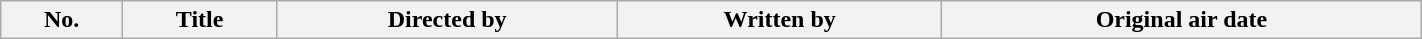<table class="wikitable plainrowheaders" style="width:75%; background:#fff;">
<tr>
<th style="background:#;">No.</th>
<th style="background:#;">Title</th>
<th style="background:#;">Directed by</th>
<th style="background:#;">Written by</th>
<th style="background:#;">Original air date<br>




















</th>
</tr>
</table>
